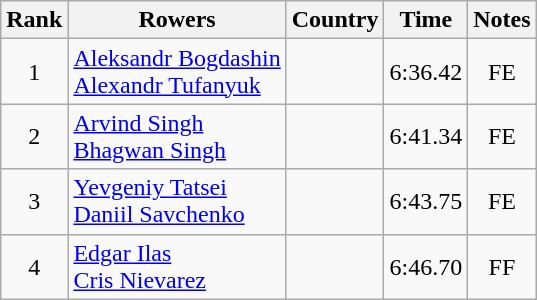<table class="wikitable" style="text-align:center">
<tr>
<th>Rank</th>
<th>Rowers</th>
<th>Country</th>
<th>Time</th>
<th>Notes</th>
</tr>
<tr>
<td>1</td>
<td align="left"><a href='#'>Aleksandr Bogdashin</a><br><a href='#'>Alexandr Tufanyuk</a></td>
<td align="left"></td>
<td>6:36.42</td>
<td>FE</td>
</tr>
<tr>
<td>2</td>
<td align="left"><a href='#'>Arvind Singh</a><br><a href='#'>Bhagwan Singh</a></td>
<td align="left"></td>
<td>6:41.34</td>
<td>FE</td>
</tr>
<tr>
<td>3</td>
<td align="left"><a href='#'>Yevgeniy Tatsei</a><br><a href='#'>Daniil Savchenko</a></td>
<td align="left"></td>
<td>6:43.75</td>
<td>FE</td>
</tr>
<tr>
<td>4</td>
<td align="left"><a href='#'>Edgar Ilas</a><br><a href='#'>Cris Nievarez</a></td>
<td align="left"></td>
<td>6:46.70</td>
<td>FF</td>
</tr>
</table>
